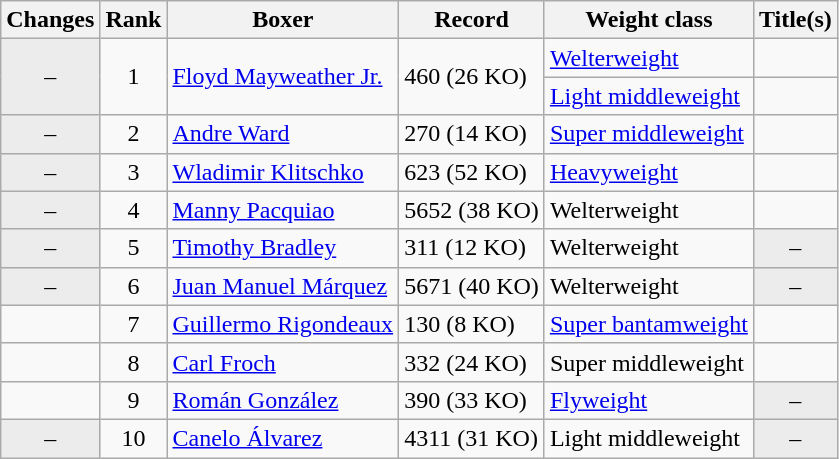<table class="wikitable ">
<tr>
<th>Changes</th>
<th>Rank</th>
<th>Boxer</th>
<th>Record</th>
<th>Weight class</th>
<th>Title(s)</th>
</tr>
<tr>
<td rowspan=2 align=center bgcolor=#ECECEC>–</td>
<td rowspan=2 align=center>1</td>
<td rowspan=2><a href='#'>Floyd Mayweather Jr.</a></td>
<td rowspan=2>460 (26 KO)</td>
<td><a href='#'>Welterweight</a></td>
<td></td>
</tr>
<tr>
<td><a href='#'>Light middleweight</a></td>
<td></td>
</tr>
<tr>
<td align=center bgcolor=#ECECEC>–</td>
<td align=center>2</td>
<td><a href='#'>Andre Ward</a></td>
<td>270 (14 KO)</td>
<td><a href='#'>Super middleweight</a></td>
<td></td>
</tr>
<tr>
<td align=center bgcolor=#ECECEC>–</td>
<td align=center>3</td>
<td><a href='#'>Wladimir Klitschko</a></td>
<td>623 (52 KO)</td>
<td><a href='#'>Heavyweight</a></td>
<td></td>
</tr>
<tr>
<td align=center bgcolor=#ECECEC>–</td>
<td align=center>4</td>
<td><a href='#'>Manny Pacquiao</a></td>
<td>5652 (38 KO)</td>
<td>Welterweight</td>
<td></td>
</tr>
<tr>
<td align=center bgcolor=#ECECEC>–</td>
<td align=center>5</td>
<td><a href='#'>Timothy Bradley</a></td>
<td>311 (12 KO)</td>
<td>Welterweight</td>
<td align=center bgcolor=#ECECEC data-sort-value="Z">–</td>
</tr>
<tr>
<td align=center bgcolor=#ECECEC>–</td>
<td align=center>6</td>
<td><a href='#'>Juan Manuel Márquez</a></td>
<td>5671 (40 KO)</td>
<td>Welterweight</td>
<td align=center bgcolor=#ECECEC data-sort-value="Z">–</td>
</tr>
<tr>
<td align=center></td>
<td align=center>7</td>
<td><a href='#'>Guillermo Rigondeaux</a></td>
<td>130 (8 KO)</td>
<td><a href='#'>Super bantamweight</a></td>
<td></td>
</tr>
<tr>
<td align=center></td>
<td align=center>8</td>
<td><a href='#'>Carl Froch</a></td>
<td>332 (24 KO)</td>
<td>Super middleweight</td>
<td></td>
</tr>
<tr>
<td align=center></td>
<td align=center>9</td>
<td><a href='#'>Román González</a></td>
<td>390 (33 KO)</td>
<td><a href='#'>Flyweight</a></td>
<td align=center bgcolor=#ECECEC data-sort-value="Z">–</td>
</tr>
<tr>
<td align=center bgcolor=#ECECEC>–</td>
<td align=center>10</td>
<td><a href='#'>Canelo Álvarez</a></td>
<td>4311 (31 KO)</td>
<td>Light middleweight</td>
<td align=center bgcolor=#ECECEC data-sort-value="Z">–</td>
</tr>
</table>
